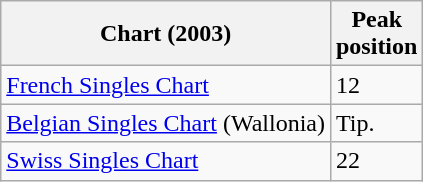<table class="wikitable">
<tr>
<th>Chart (2003)</th>
<th>Peak<br>position</th>
</tr>
<tr>
<td><a href='#'>French Singles Chart</a></td>
<td>12</td>
</tr>
<tr>
<td><a href='#'>Belgian Singles Chart</a> (Wallonia)</td>
<td>Tip.</td>
</tr>
<tr>
<td><a href='#'>Swiss Singles Chart</a></td>
<td>22</td>
</tr>
</table>
